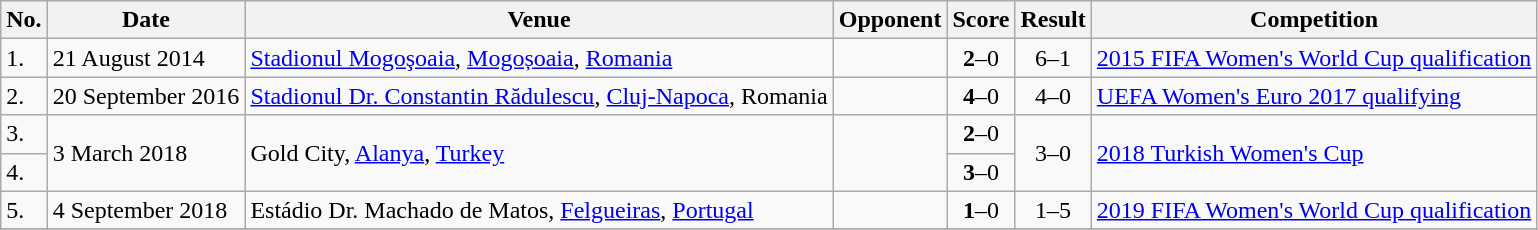<table class="wikitable">
<tr>
<th>No.</th>
<th>Date</th>
<th>Venue</th>
<th>Opponent</th>
<th>Score</th>
<th>Result</th>
<th>Competition</th>
</tr>
<tr>
<td>1.</td>
<td>21 August 2014</td>
<td><a href='#'>Stadionul Mogoşoaia</a>, <a href='#'>Mogoșoaia</a>, <a href='#'>Romania</a></td>
<td></td>
<td align=center><strong>2</strong>–0</td>
<td align=center>6–1</td>
<td><a href='#'>2015 FIFA Women's World Cup qualification</a></td>
</tr>
<tr>
<td>2.</td>
<td>20 September 2016</td>
<td><a href='#'>Stadionul Dr. Constantin Rădulescu</a>, <a href='#'>Cluj-Napoca</a>, Romania</td>
<td></td>
<td align=center><strong>4</strong>–0</td>
<td align=center>4–0</td>
<td><a href='#'>UEFA Women's Euro 2017 qualifying</a></td>
</tr>
<tr>
<td>3.</td>
<td rowspan=2>3 March 2018</td>
<td rowspan=2>Gold City, <a href='#'>Alanya</a>, <a href='#'>Turkey</a></td>
<td rowspan=2></td>
<td align=center><strong>2</strong>–0</td>
<td rowspan=2 align=center>3–0</td>
<td rowspan=2><a href='#'>2018 Turkish Women's Cup</a></td>
</tr>
<tr>
<td>4.</td>
<td align=center><strong>3</strong>–0</td>
</tr>
<tr>
<td>5.</td>
<td>4 September 2018</td>
<td>Estádio Dr. Machado de Matos, <a href='#'>Felgueiras</a>, <a href='#'>Portugal</a></td>
<td></td>
<td align=center><strong>1</strong>–0</td>
<td align=center>1–5</td>
<td><a href='#'>2019 FIFA Women's World Cup qualification</a></td>
</tr>
<tr>
</tr>
</table>
